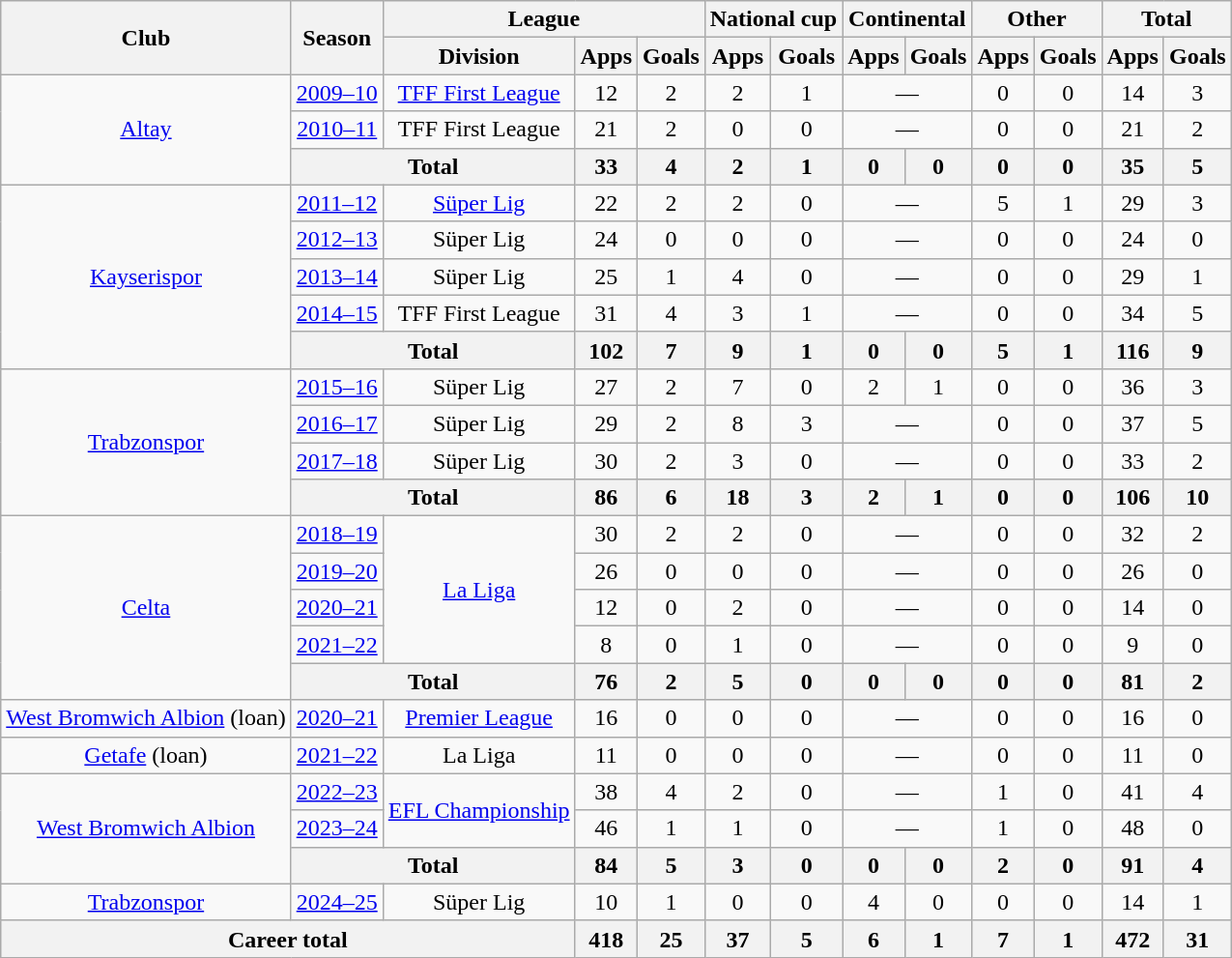<table class="wikitable" style="text-align:center">
<tr>
<th rowspan="2">Club</th>
<th rowspan="2">Season</th>
<th colspan="3">League</th>
<th colspan="2">National cup</th>
<th colspan="2">Continental</th>
<th colspan="2">Other</th>
<th colspan="2">Total</th>
</tr>
<tr>
<th>Division</th>
<th>Apps</th>
<th>Goals</th>
<th>Apps</th>
<th>Goals</th>
<th>Apps</th>
<th>Goals</th>
<th>Apps</th>
<th>Goals</th>
<th>Apps</th>
<th>Goals</th>
</tr>
<tr>
<td rowspan="3"><a href='#'>Altay</a></td>
<td><a href='#'>2009–10</a></td>
<td><a href='#'>TFF First League</a></td>
<td>12</td>
<td>2</td>
<td>2</td>
<td>1</td>
<td colspan="2">—</td>
<td>0</td>
<td>0</td>
<td>14</td>
<td>3</td>
</tr>
<tr>
<td><a href='#'>2010–11</a></td>
<td>TFF First League</td>
<td>21</td>
<td>2</td>
<td>0</td>
<td>0</td>
<td colspan="2">—</td>
<td>0</td>
<td>0</td>
<td>21</td>
<td>2</td>
</tr>
<tr>
<th colspan="2">Total</th>
<th>33</th>
<th>4</th>
<th>2</th>
<th>1</th>
<th>0</th>
<th>0</th>
<th>0</th>
<th>0</th>
<th>35</th>
<th>5</th>
</tr>
<tr>
<td rowspan="5"><a href='#'>Kayserispor</a></td>
<td><a href='#'>2011–12</a></td>
<td><a href='#'>Süper Lig</a></td>
<td>22</td>
<td>2</td>
<td>2</td>
<td>0</td>
<td colspan="2">—</td>
<td>5</td>
<td>1</td>
<td>29</td>
<td>3</td>
</tr>
<tr>
<td><a href='#'>2012–13</a></td>
<td>Süper Lig</td>
<td>24</td>
<td>0</td>
<td>0</td>
<td>0</td>
<td colspan="2">—</td>
<td>0</td>
<td>0</td>
<td>24</td>
<td>0</td>
</tr>
<tr>
<td><a href='#'>2013–14</a></td>
<td>Süper Lig</td>
<td>25</td>
<td>1</td>
<td>4</td>
<td>0</td>
<td colspan="2">—</td>
<td>0</td>
<td>0</td>
<td>29</td>
<td>1</td>
</tr>
<tr>
<td><a href='#'>2014–15</a></td>
<td>TFF First League</td>
<td>31</td>
<td>4</td>
<td>3</td>
<td>1</td>
<td colspan="2">—</td>
<td>0</td>
<td>0</td>
<td>34</td>
<td>5</td>
</tr>
<tr>
<th colspan="2">Total</th>
<th>102</th>
<th>7</th>
<th>9</th>
<th>1</th>
<th>0</th>
<th>0</th>
<th>5</th>
<th>1</th>
<th>116</th>
<th>9</th>
</tr>
<tr>
<td rowspan="4"><a href='#'>Trabzonspor</a></td>
<td><a href='#'>2015–16</a></td>
<td>Süper Lig</td>
<td>27</td>
<td>2</td>
<td>7</td>
<td>0</td>
<td>2</td>
<td>1</td>
<td>0</td>
<td>0</td>
<td>36</td>
<td>3</td>
</tr>
<tr>
<td><a href='#'>2016–17</a></td>
<td>Süper Lig</td>
<td>29</td>
<td>2</td>
<td>8</td>
<td>3</td>
<td colspan="2">—</td>
<td>0</td>
<td>0</td>
<td>37</td>
<td>5</td>
</tr>
<tr>
<td><a href='#'>2017–18</a></td>
<td>Süper Lig</td>
<td>30</td>
<td>2</td>
<td>3</td>
<td>0</td>
<td colspan="2">—</td>
<td>0</td>
<td>0</td>
<td>33</td>
<td>2</td>
</tr>
<tr>
<th colspan="2">Total</th>
<th>86</th>
<th>6</th>
<th>18</th>
<th>3</th>
<th>2</th>
<th>1</th>
<th>0</th>
<th>0</th>
<th>106</th>
<th>10</th>
</tr>
<tr>
<td rowspan="5"><a href='#'>Celta</a></td>
<td><a href='#'>2018–19</a></td>
<td rowspan="4"><a href='#'>La Liga</a></td>
<td>30</td>
<td>2</td>
<td>2</td>
<td>0</td>
<td colspan="2">—</td>
<td>0</td>
<td>0</td>
<td>32</td>
<td>2</td>
</tr>
<tr>
<td><a href='#'>2019–20</a></td>
<td>26</td>
<td>0</td>
<td>0</td>
<td>0</td>
<td colspan="2">—</td>
<td>0</td>
<td>0</td>
<td>26</td>
<td>0</td>
</tr>
<tr>
<td><a href='#'>2020–21</a></td>
<td>12</td>
<td>0</td>
<td>2</td>
<td>0</td>
<td colspan="2">—</td>
<td>0</td>
<td>0</td>
<td>14</td>
<td>0</td>
</tr>
<tr>
<td><a href='#'>2021–22</a></td>
<td>8</td>
<td>0</td>
<td>1</td>
<td>0</td>
<td colspan=2>—</td>
<td>0</td>
<td>0</td>
<td>9</td>
<td>0</td>
</tr>
<tr>
<th colspan="2">Total</th>
<th>76</th>
<th>2</th>
<th>5</th>
<th>0</th>
<th>0</th>
<th>0</th>
<th>0</th>
<th>0</th>
<th>81</th>
<th>2</th>
</tr>
<tr>
<td><a href='#'>West Bromwich Albion</a> (loan)</td>
<td><a href='#'>2020–21</a></td>
<td><a href='#'>Premier League</a></td>
<td>16</td>
<td>0</td>
<td>0</td>
<td>0</td>
<td colspan=2>—</td>
<td>0</td>
<td>0</td>
<td>16</td>
<td>0</td>
</tr>
<tr>
<td><a href='#'>Getafe</a> (loan)</td>
<td><a href='#'>2021–22</a></td>
<td>La Liga</td>
<td>11</td>
<td>0</td>
<td>0</td>
<td>0</td>
<td colspan=2>—</td>
<td>0</td>
<td>0</td>
<td>11</td>
<td>0</td>
</tr>
<tr>
<td rowspan="3"><a href='#'>West Bromwich Albion</a></td>
<td><a href='#'>2022–23</a></td>
<td rowspan="2"><a href='#'>EFL Championship</a></td>
<td>38</td>
<td>4</td>
<td>2</td>
<td>0</td>
<td colspan=2>—</td>
<td>1</td>
<td>0</td>
<td>41</td>
<td>4</td>
</tr>
<tr>
<td><a href='#'>2023–24</a></td>
<td>46</td>
<td>1</td>
<td>1</td>
<td>0</td>
<td colspan="2">—</td>
<td>1</td>
<td>0</td>
<td>48</td>
<td>0</td>
</tr>
<tr>
<th colspan="2">Total</th>
<th>84</th>
<th>5</th>
<th>3</th>
<th>0</th>
<th>0</th>
<th>0</th>
<th>2</th>
<th>0</th>
<th>91</th>
<th>4</th>
</tr>
<tr>
<td><a href='#'>Trabzonspor</a></td>
<td><a href='#'>2024–25</a></td>
<td>Süper Lig</td>
<td>10</td>
<td>1</td>
<td>0</td>
<td>0</td>
<td>4</td>
<td>0</td>
<td>0</td>
<td>0</td>
<td>14</td>
<td>1</td>
</tr>
<tr>
<th colspan="3">Career total</th>
<th>418</th>
<th>25</th>
<th>37</th>
<th>5</th>
<th>6</th>
<th>1</th>
<th>7</th>
<th>1</th>
<th>472</th>
<th>31</th>
</tr>
</table>
